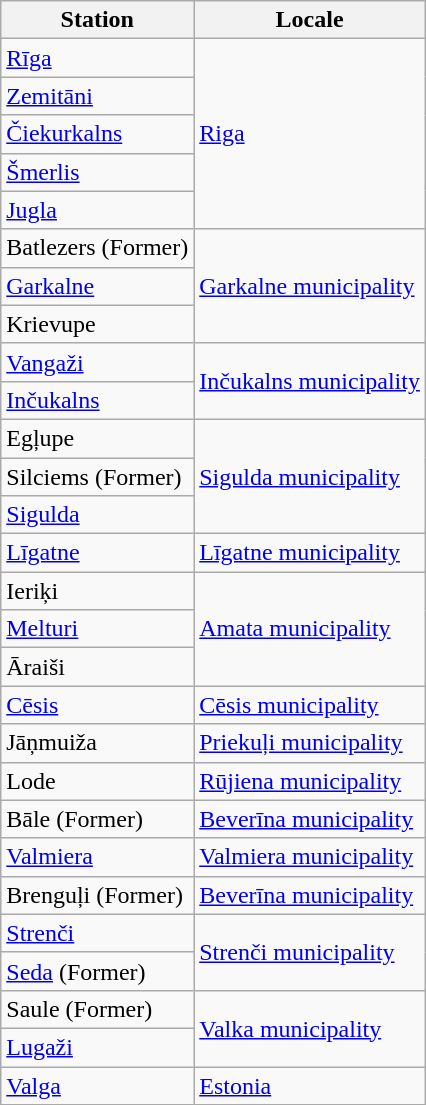<table class="wikitable sortable">
<tr>
<th>Station</th>
<th>Locale</th>
</tr>
<tr>
<td><a href='#'>Rīga</a></td>
<td rowspan="5"><a href='#'>Riga</a></td>
</tr>
<tr>
<td><a href='#'>Zemitāni</a></td>
</tr>
<tr>
<td><a href='#'>Čiekurkalns</a></td>
</tr>
<tr>
<td><a href='#'>Šmerlis</a></td>
</tr>
<tr>
<td><a href='#'>Jugla</a></td>
</tr>
<tr>
<td>Batlezers (Former)</td>
<td rowspan="3"><a href='#'>Garkalne municipality</a></td>
</tr>
<tr>
<td><a href='#'>Garkalne</a></td>
</tr>
<tr>
<td>Krievupe</td>
</tr>
<tr>
<td><a href='#'>Vangaži</a></td>
<td rowspan=2><a href='#'>Inčukalns municipality</a></td>
</tr>
<tr>
<td><a href='#'>Inčukalns</a></td>
</tr>
<tr>
<td>Egļupe</td>
<td rowspan=3><a href='#'>Sigulda municipality</a></td>
</tr>
<tr>
<td>Silciems (Former)</td>
</tr>
<tr>
<td><a href='#'>Sigulda</a></td>
</tr>
<tr>
<td><a href='#'>Līgatne</a></td>
<td><a href='#'>Līgatne municipality</a></td>
</tr>
<tr>
<td>Ieriķi</td>
<td rowspan=3><a href='#'>Amata municipality</a></td>
</tr>
<tr>
<td><a href='#'>Melturi</a></td>
</tr>
<tr>
<td>Āraiši</td>
</tr>
<tr>
<td><a href='#'>Cēsis</a></td>
<td><a href='#'>Cēsis municipality</a></td>
</tr>
<tr>
<td>Jāņmuiža</td>
<td><a href='#'>Priekuļi municipality</a></td>
</tr>
<tr>
<td>Lode</td>
<td><a href='#'>Rūjiena municipality</a></td>
</tr>
<tr>
<td>Bāle (Former)</td>
<td><a href='#'>Beverīna municipality</a></td>
</tr>
<tr>
<td><a href='#'>Valmiera</a></td>
<td><a href='#'>Valmiera municipality</a></td>
</tr>
<tr>
<td>Brenguļi (Former)</td>
<td><a href='#'>Beverīna municipality</a></td>
</tr>
<tr>
<td><a href='#'>Strenči</a></td>
<td rowspan=2><a href='#'>Strenči municipality</a></td>
</tr>
<tr>
<td><a href='#'>Seda</a> (Former)</td>
</tr>
<tr>
<td>Saule (Former)</td>
<td rowspan="2"><a href='#'>Valka municipality</a></td>
</tr>
<tr>
<td><a href='#'>Lugaži</a></td>
</tr>
<tr>
<td><a href='#'>Valga</a></td>
<td><a href='#'>Estonia</a></td>
</tr>
</table>
